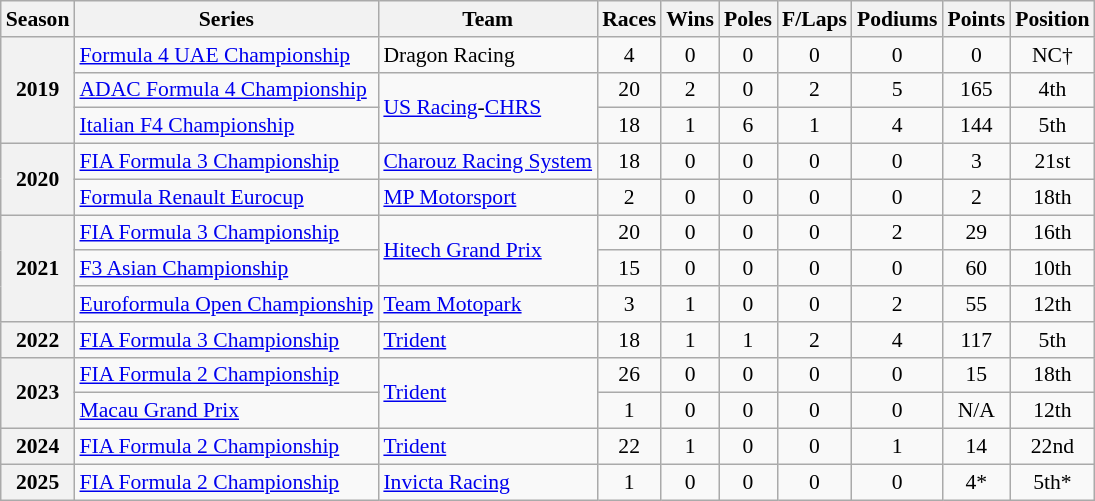<table class="wikitable" style="font-size: 90%; text-align:center;">
<tr>
<th>Season</th>
<th>Series</th>
<th>Team</th>
<th>Races</th>
<th>Wins</th>
<th>Poles</th>
<th>F/Laps</th>
<th>Podiums</th>
<th>Points</th>
<th>Position</th>
</tr>
<tr>
<th rowspan="3">2019</th>
<td style="text-align:left;"><a href='#'>Formula 4 UAE Championship</a></td>
<td style="text-align:left;">Dragon Racing</td>
<td>4</td>
<td>0</td>
<td>0</td>
<td>0</td>
<td>0</td>
<td>0</td>
<td>NC†</td>
</tr>
<tr>
<td style="text-align:left;"><a href='#'>ADAC Formula 4 Championship</a></td>
<td style="text-align:left;" rowspan="2"><a href='#'>US Racing</a>-<a href='#'>CHRS</a></td>
<td>20</td>
<td>2</td>
<td>0</td>
<td>2</td>
<td>5</td>
<td>165</td>
<td>4th</td>
</tr>
<tr>
<td style="text-align:left;"><a href='#'>Italian F4 Championship</a></td>
<td>18</td>
<td>1</td>
<td>6</td>
<td>1</td>
<td>4</td>
<td>144</td>
<td>5th</td>
</tr>
<tr>
<th rowspan="2">2020</th>
<td style="text-align:left;"><a href='#'>FIA Formula 3 Championship</a></td>
<td style="text-align:left;"><a href='#'>Charouz Racing System</a></td>
<td>18</td>
<td>0</td>
<td>0</td>
<td>0</td>
<td>0</td>
<td>3</td>
<td>21st</td>
</tr>
<tr>
<td style="text-align:left;"><a href='#'>Formula Renault Eurocup</a></td>
<td style="text-align:left;"><a href='#'>MP Motorsport</a></td>
<td>2</td>
<td>0</td>
<td>0</td>
<td>0</td>
<td>0</td>
<td>2</td>
<td>18th</td>
</tr>
<tr>
<th rowspan="3">2021</th>
<td style="text-align:left;"><a href='#'>FIA Formula 3 Championship</a></td>
<td style="text-align:left;" rowspan="2"><a href='#'>Hitech Grand Prix</a></td>
<td>20</td>
<td>0</td>
<td>0</td>
<td>0</td>
<td>2</td>
<td>29</td>
<td>16th</td>
</tr>
<tr>
<td style="text-align:left;"><a href='#'>F3 Asian Championship</a></td>
<td>15</td>
<td>0</td>
<td>0</td>
<td>0</td>
<td>0</td>
<td>60</td>
<td>10th</td>
</tr>
<tr>
<td style="text-align:left;"><a href='#'>Euroformula Open Championship</a></td>
<td style="text-align:left;"><a href='#'>Team Motopark</a></td>
<td>3</td>
<td>1</td>
<td>0</td>
<td>0</td>
<td>2</td>
<td>55</td>
<td>12th</td>
</tr>
<tr>
<th>2022</th>
<td style="text-align:left;"><a href='#'>FIA Formula 3 Championship</a></td>
<td style="text-align:left;"><a href='#'>Trident</a></td>
<td>18</td>
<td>1</td>
<td>1</td>
<td>2</td>
<td>4</td>
<td>117</td>
<td>5th</td>
</tr>
<tr>
<th rowspan="2">2023</th>
<td style="text-align:left;"><a href='#'>FIA Formula 2 Championship</a></td>
<td style="text-align:left;" rowspan="2"><a href='#'>Trident</a></td>
<td>26</td>
<td>0</td>
<td>0</td>
<td>0</td>
<td>0</td>
<td>15</td>
<td>18th</td>
</tr>
<tr>
<td style="text-align:left;"><a href='#'>Macau Grand Prix</a></td>
<td>1</td>
<td>0</td>
<td>0</td>
<td>0</td>
<td>0</td>
<td>N/A</td>
<td>12th</td>
</tr>
<tr>
<th>2024</th>
<td style="text-align:left;"><a href='#'>FIA Formula 2 Championship</a></td>
<td style="text-align:left;"><a href='#'>Trident</a></td>
<td>22</td>
<td>1</td>
<td>0</td>
<td>0</td>
<td>1</td>
<td>14</td>
<td>22nd</td>
</tr>
<tr>
<th>2025</th>
<td style="text-align:left;"><a href='#'>FIA Formula 2 Championship</a></td>
<td style="text-align:left;"><a href='#'>Invicta Racing</a></td>
<td>1</td>
<td>0</td>
<td>0</td>
<td>0</td>
<td>0</td>
<td>4*</td>
<td>5th*</td>
</tr>
</table>
